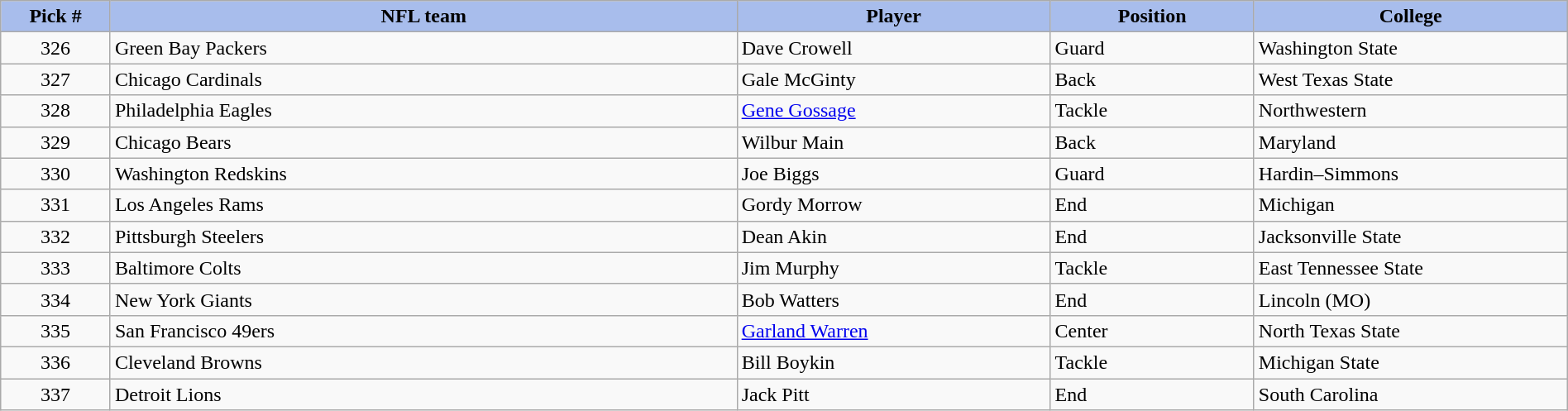<table class="wikitable sortable sortable" style="width: 100%">
<tr>
<th style="background:#A8BDEC;" width=7%>Pick #</th>
<th width=40% style="background:#A8BDEC;">NFL team</th>
<th width=20% style="background:#A8BDEC;">Player</th>
<th width=13% style="background:#A8BDEC;">Position</th>
<th style="background:#A8BDEC;">College</th>
</tr>
<tr>
<td align=center>326</td>
<td>Green Bay Packers</td>
<td>Dave Crowell</td>
<td>Guard</td>
<td>Washington State</td>
</tr>
<tr>
<td align=center>327</td>
<td>Chicago Cardinals</td>
<td>Gale McGinty</td>
<td>Back</td>
<td>West Texas State</td>
</tr>
<tr>
<td align=center>328</td>
<td>Philadelphia Eagles</td>
<td><a href='#'>Gene Gossage</a></td>
<td>Tackle</td>
<td>Northwestern</td>
</tr>
<tr>
<td align=center>329</td>
<td>Chicago Bears</td>
<td>Wilbur Main</td>
<td>Back</td>
<td>Maryland</td>
</tr>
<tr>
<td align=center>330</td>
<td>Washington Redskins</td>
<td>Joe Biggs</td>
<td>Guard</td>
<td>Hardin–Simmons</td>
</tr>
<tr>
<td align=center>331</td>
<td>Los Angeles Rams</td>
<td>Gordy Morrow</td>
<td>End</td>
<td>Michigan</td>
</tr>
<tr>
<td align=center>332</td>
<td>Pittsburgh Steelers</td>
<td>Dean Akin</td>
<td>End</td>
<td>Jacksonville State</td>
</tr>
<tr>
<td align=center>333</td>
<td>Baltimore Colts</td>
<td>Jim Murphy</td>
<td>Tackle</td>
<td>East Tennessee State</td>
</tr>
<tr>
<td align=center>334</td>
<td>New York Giants</td>
<td>Bob Watters</td>
<td>End</td>
<td>Lincoln (MO)</td>
</tr>
<tr>
<td align=center>335</td>
<td>San Francisco 49ers</td>
<td><a href='#'>Garland Warren</a></td>
<td>Center</td>
<td>North Texas State</td>
</tr>
<tr>
<td align=center>336</td>
<td>Cleveland Browns</td>
<td>Bill Boykin</td>
<td>Tackle</td>
<td>Michigan State</td>
</tr>
<tr>
<td align=center>337</td>
<td>Detroit Lions</td>
<td>Jack Pitt</td>
<td>End</td>
<td>South Carolina</td>
</tr>
</table>
